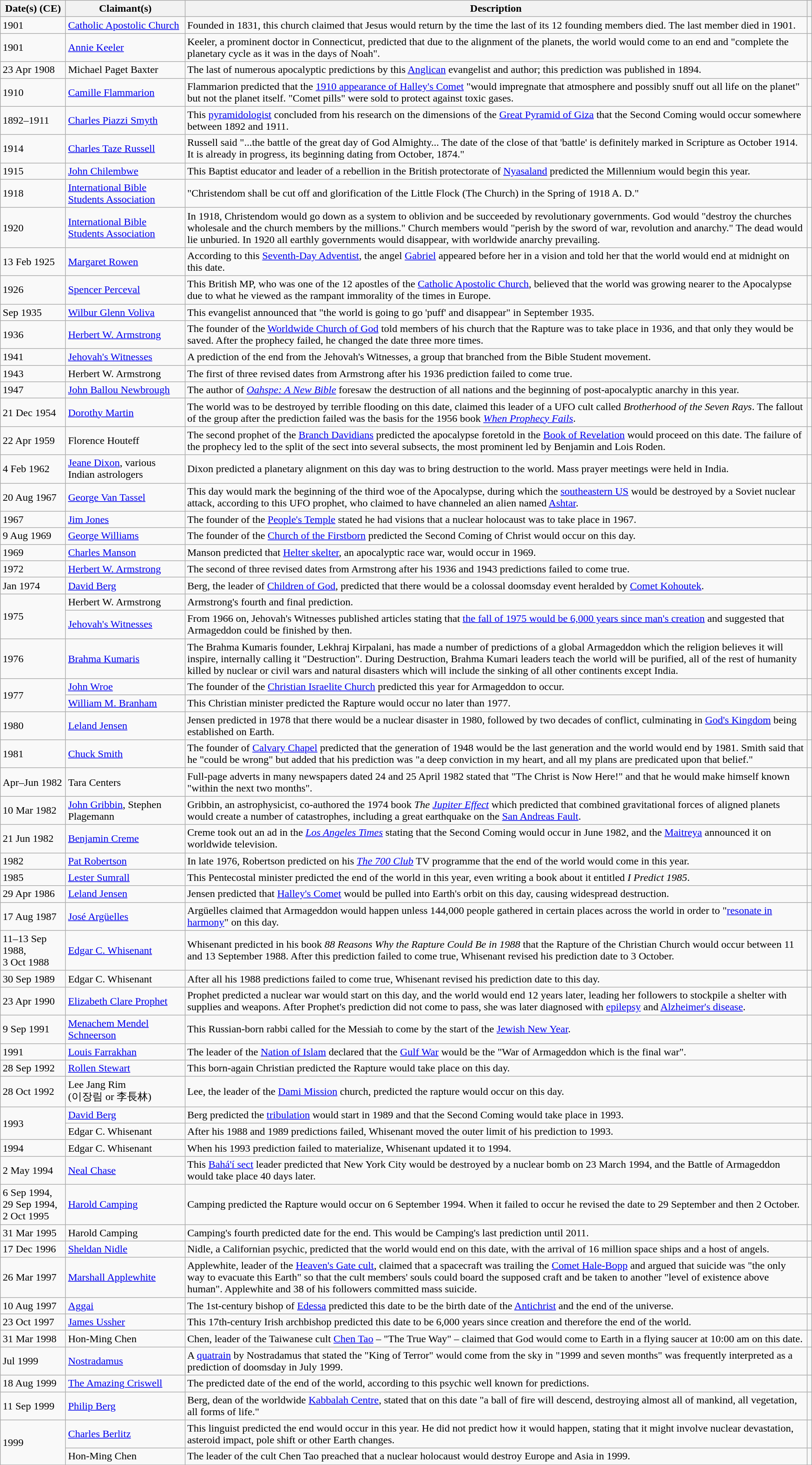<table class="wikitable">
<tr>
<th>Date(s) (CE)</th>
<th>Claimant(s)</th>
<th>Description</th>
<th></th>
</tr>
<tr>
<td>1901</td>
<td><a href='#'>Catholic Apostolic Church</a></td>
<td>Founded in 1831, this church claimed that Jesus would return by the time the last of its 12 founding members died. The last member died in 1901.</td>
<td align=center></td>
</tr>
<tr>
<td>1901</td>
<td><a href='#'>Annie Keeler</a></td>
<td>Keeler, a prominent doctor in Connecticut, predicted that due to the alignment of the planets, the world would come to an end and "complete the planetary cycle as it was in the days of Noah".</td>
<td align=center><br></td>
</tr>
<tr>
<td>23 Apr 1908</td>
<td>Michael Paget Baxter</td>
<td>The last of numerous apocalyptic predictions by this <a href='#'>Anglican</a> evangelist and author; this prediction was published in 1894.</td>
<td align=center></td>
</tr>
<tr>
<td>1910</td>
<td><a href='#'>Camille Flammarion</a></td>
<td>Flammarion predicted that the <a href='#'>1910 appearance of Halley's Comet</a> "would impregnate that atmosphere and possibly snuff out all life on the planet" but not the planet itself. "Comet pills" were sold to protect against toxic gases.</td>
<td align=center><br></td>
</tr>
<tr>
<td>1892–1911</td>
<td><a href='#'>Charles Piazzi Smyth</a></td>
<td>This <a href='#'>pyramidologist</a> concluded from his research on the dimensions of the <a href='#'>Great Pyramid of Giza</a> that the Second Coming would occur somewhere between 1892 and 1911.</td>
<td align=center></td>
</tr>
<tr>
<td>1914</td>
<td><a href='#'>Charles Taze Russell</a></td>
<td>Russell said "...the battle of the great day of God Almighty... The date of the close of that 'battle' is definitely marked in Scripture as October 1914. It is already in progress, its beginning dating from October, 1874."</td>
<td align=center></td>
</tr>
<tr>
<td>1915</td>
<td><a href='#'>John Chilembwe</a></td>
<td>This Baptist educator and leader of a rebellion in the British protectorate of <a href='#'>Nyasaland</a> predicted the Millennium would begin this year.</td>
<td align=center></td>
</tr>
<tr>
<td>1918</td>
<td><a href='#'>International Bible Students&nbsp;Association</a></td>
<td>"Christendom shall be cut off and glorification of the Little Flock (The Church) in the Spring of 1918 A. D."</td>
<td align=center></td>
</tr>
<tr>
<td>1920</td>
<td><a href='#'>International Bible Students Association</a></td>
<td>In 1918, Christendom would go down as a system to oblivion and be succeeded by revolutionary governments. God would "destroy the churches wholesale and the church members by the millions." Church members would "perish by the sword of war, revolution and anarchy." The dead would lie unburied. In 1920 all earthly governments would disappear, with worldwide anarchy prevailing.</td>
<td align=center></td>
</tr>
<tr>
<td>13 Feb 1925</td>
<td><a href='#'>Margaret Rowen</a></td>
<td>According to this <a href='#'>Seventh-Day Adventist</a>, the angel <a href='#'>Gabriel</a> appeared before her in a vision and told her that the world would end at midnight on this date.</td>
<td align=center></td>
</tr>
<tr>
<td>1926</td>
<td><a href='#'>Spencer Perceval</a></td>
<td>This British MP, who was one of the 12 apostles of the <a href='#'>Catholic Apostolic Church</a>, believed that the world was growing nearer to the Apocalypse due to what he viewed as the rampant immorality of the times in Europe.</td>
<td align=center></td>
</tr>
<tr>
<td>Sep 1935</td>
<td><a href='#'>Wilbur Glenn Voliva</a></td>
<td>This evangelist announced that "the world is going to go 'puff' and disappear" in September 1935.</td>
<td align=center></td>
</tr>
<tr>
<td>1936</td>
<td><a href='#'>Herbert W. Armstrong</a></td>
<td>The founder of the <a href='#'>Worldwide Church of God</a> told members of his church that the Rapture was to take place in 1936, and that only they would be saved. After the prophecy failed, he changed the date three more times.</td>
<td align=center></td>
</tr>
<tr>
<td>1941</td>
<td><a href='#'>Jehovah's Witnesses</a></td>
<td>A prediction of the end from the Jehovah's Witnesses, a group that branched from the Bible Student movement.</td>
<td align=center></td>
</tr>
<tr>
<td>1943</td>
<td>Herbert W. Armstrong</td>
<td>The first of three revised dates from Armstrong after his 1936 prediction failed to come true.</td>
<td align=center></td>
</tr>
<tr>
<td>1947</td>
<td><a href='#'>John Ballou Newbrough</a></td>
<td>The author of <em><a href='#'>Oahspe: A New Bible</a></em> foresaw the destruction of all nations and the beginning of post-apocalyptic anarchy in this year.</td>
<td align=center></td>
</tr>
<tr>
<td>21 Dec 1954</td>
<td><a href='#'>Dorothy Martin</a></td>
<td>The world was to be destroyed by terrible flooding on this date, claimed this leader of a UFO cult called <em>Brotherhood of the Seven Rays</em>. The fallout of the group after the prediction failed was the basis for the 1956 book <em><a href='#'>When Prophecy Fails</a></em>.</td>
<td align=center></td>
</tr>
<tr>
<td>22 Apr 1959</td>
<td>Florence Houteff</td>
<td>The second prophet of the <a href='#'>Branch Davidians</a> predicted the apocalypse foretold in the <a href='#'>Book of Revelation</a> would proceed on this date. The failure of the prophecy led to the split of the sect into several subsects, the most prominent led by Benjamin and Lois Roden.</td>
<td align=center></td>
</tr>
<tr>
<td>4 Feb 1962</td>
<td><a href='#'>Jeane Dixon</a>, various Indian astrologers</td>
<td>Dixon predicted a planetary alignment on this day was to bring destruction to the world. Mass prayer meetings were held in India.</td>
<td align=center><br></td>
</tr>
<tr>
<td>20 Aug 1967</td>
<td><a href='#'>George Van Tassel</a></td>
<td>This day would mark the beginning of the third woe of the Apocalypse, during which the <a href='#'>southeastern US</a> would be destroyed by a Soviet nuclear attack, according to this UFO prophet, who claimed to have channeled an alien named <a href='#'>Ashtar</a>.</td>
<td align=center></td>
</tr>
<tr>
<td>1967</td>
<td><a href='#'>Jim Jones</a></td>
<td>The founder of the <a href='#'>People's Temple</a> stated he had visions that a nuclear holocaust was to take place in 1967.</td>
<td align=center></td>
</tr>
<tr>
<td>9 Aug 1969</td>
<td><a href='#'>George Williams</a></td>
<td>The founder of the <a href='#'>Church of the Firstborn</a> predicted the Second Coming of Christ would occur on this day.</td>
<td align=center></td>
</tr>
<tr>
<td>1969</td>
<td><a href='#'>Charles Manson</a></td>
<td>Manson predicted that <a href='#'>Helter skelter</a>, an apocalyptic race war, would occur in 1969.</td>
<td align=center></td>
</tr>
<tr>
<td>1972</td>
<td><a href='#'>Herbert W. Armstrong</a></td>
<td>The second of three revised dates from Armstrong after his 1936 and 1943 predictions failed to come true.</td>
<td align=center></td>
</tr>
<tr>
<td>Jan 1974</td>
<td><a href='#'>David Berg</a></td>
<td>Berg, the leader of <a href='#'>Children of God</a>, predicted that there would be a colossal doomsday event heralded by <a href='#'>Comet Kohoutek</a>.</td>
<td align=center></td>
</tr>
<tr>
<td rowspan="2">1975</td>
<td>Herbert W. Armstrong</td>
<td>Armstrong's fourth and final prediction.</td>
<td align=center></td>
</tr>
<tr>
<td><a href='#'>Jehovah's Witnesses</a></td>
<td>From 1966 on, Jehovah's Witnesses published articles stating that <a href='#'>the fall of 1975 would be 6,000 years since man's creation</a> and suggested that Armageddon could be finished by then.</td>
<td align=center></td>
</tr>
<tr>
<td>1976</td>
<td><a href='#'>Brahma Kumaris</a></td>
<td>The Brahma Kumaris founder, Lekhraj Kirpalani, has made a number of predictions of a global Armageddon which the religion believes it will inspire, internally calling it "Destruction". During Destruction, Brahma Kumari leaders teach the world will be purified, all of the rest of humanity killed by nuclear or civil wars and natural disasters which will include the sinking of all other continents except India.</td>
<td align=center></td>
</tr>
<tr>
<td rowspan="2">1977</td>
<td><a href='#'>John Wroe</a></td>
<td>The founder of the <a href='#'>Christian Israelite Church</a> predicted this year for Armageddon to occur.</td>
<td align=center></td>
</tr>
<tr>
<td><a href='#'>William M. Branham</a></td>
<td>This Christian minister predicted the Rapture would occur no later than 1977.</td>
<td align=center></td>
</tr>
<tr>
<td>1980</td>
<td><a href='#'>Leland Jensen</a></td>
<td>Jensen predicted in 1978 that there would be a nuclear disaster in 1980, followed by two decades of conflict, culminating in <a href='#'>God's Kingdom</a> being established on Earth.</td>
<td align=center></td>
</tr>
<tr>
<td>1981</td>
<td><a href='#'>Chuck Smith</a></td>
<td>The founder of <a href='#'>Calvary Chapel</a> predicted that the generation of 1948 would be the last generation and the world would end by 1981. Smith said that he "could be wrong" but added that his prediction was "a deep conviction in my heart, and all my plans are predicated upon that belief."</td>
<td align=center><br></td>
</tr>
<tr>
<td>Apr–Jun 1982</td>
<td>Tara Centers</td>
<td>Full-page adverts in many newspapers dated 24 and 25 April 1982 stated that "The Christ is Now Here!" and that he would make himself known "within the next two months".</td>
<td align=center></td>
</tr>
<tr>
<td>10 Mar 1982</td>
<td><a href='#'>John Gribbin</a>, Stephen Plagemann</td>
<td>Gribbin, an astrophysicist, co-authored the 1974 book <em>The <a href='#'>Jupiter Effect</a></em> which predicted that combined gravitational forces of aligned planets would create a number of catastrophes, including a great earthquake on the <a href='#'>San Andreas Fault</a>.</td>
<td align=center><br></td>
</tr>
<tr>
<td>21 Jun 1982</td>
<td><a href='#'>Benjamin Creme</a></td>
<td>Creme took out an ad in the <em><a href='#'>Los Angeles Times</a></em> stating that the Second Coming would occur in June 1982, and the <a href='#'>Maitreya</a> announced it on worldwide television.</td>
<td align=center></td>
</tr>
<tr>
<td>1982</td>
<td><a href='#'>Pat Robertson</a></td>
<td>In late 1976, Robertson predicted on his <em><a href='#'>The 700 Club</a></em> TV programme that the end of the world would come in this year.</td>
<td align=center></td>
</tr>
<tr>
<td>1985</td>
<td><a href='#'>Lester Sumrall</a></td>
<td>This Pentecostal minister predicted the end of the world in this year, even writing a book about it entitled <em>I Predict 1985</em>.</td>
<td align=center></td>
</tr>
<tr>
<td>29 Apr 1986</td>
<td><a href='#'>Leland Jensen</a></td>
<td>Jensen predicted that <a href='#'>Halley's Comet</a> would be pulled into Earth's orbit on this day, causing widespread destruction.</td>
<td align=center></td>
</tr>
<tr>
<td>17 Aug 1987</td>
<td><a href='#'>José Argüelles</a></td>
<td>Argüelles claimed that Armageddon would happen unless 144,000 people gathered in certain places across the world in order to "<a href='#'>resonate in harmony</a>" on this day.</td>
<td align=center></td>
</tr>
<tr>
<td>11–13 Sep 1988,<br>3 Oct 1988</td>
<td><a href='#'>Edgar C. Whisenant</a></td>
<td>Whisenant predicted in his book <em>88 Reasons Why the Rapture Could Be in 1988</em> that the Rapture of the Christian Church would occur between 11 and 13 September 1988. After this prediction failed to come true, Whisenant revised his prediction date to 3 October.</td>
<td align=center></td>
</tr>
<tr>
<td>30 Sep 1989</td>
<td>Edgar C. Whisenant</td>
<td>After all his 1988 predictions failed to come true, Whisenant revised his prediction date to this day.</td>
<td align=center><br></td>
</tr>
<tr>
<td>23 Apr 1990</td>
<td><a href='#'>Elizabeth Clare Prophet</a></td>
<td>Prophet predicted a nuclear war would start on this day, and the world would end 12 years later, leading her followers to stockpile a shelter with supplies and weapons. After Prophet's prediction did not come to pass, she was later diagnosed with <a href='#'>epilepsy</a> and <a href='#'>Alzheimer's disease</a>.</td>
<td align=center><br></td>
</tr>
<tr>
<td>9 Sep 1991</td>
<td><a href='#'>Menachem Mendel Schneerson</a></td>
<td>This Russian-born rabbi called for the Messiah to come by the start of the <a href='#'>Jewish New Year</a>.</td>
<td align=center></td>
</tr>
<tr>
<td>1991</td>
<td><a href='#'>Louis Farrakhan</a></td>
<td>The leader of the <a href='#'>Nation of Islam</a> declared that the <a href='#'>Gulf War</a> would be the "War of Armageddon which is the final war".</td>
<td align=center></td>
</tr>
<tr>
<td>28 Sep 1992</td>
<td><a href='#'>Rollen Stewart</a></td>
<td>This born-again Christian predicted the Rapture would take place on this day.</td>
<td align=center></td>
</tr>
<tr>
<td>28 Oct 1992</td>
<td>Lee Jang Rim<br>(이장림 or 李長林)</td>
<td>Lee, the leader of the <a href='#'>Dami Mission</a> church, predicted the rapture would occur on this day.</td>
<td align=center></td>
</tr>
<tr>
<td rowspan="2">1993</td>
<td><a href='#'>David Berg</a></td>
<td>Berg predicted the <a href='#'>tribulation</a> would start in 1989 and that the Second Coming would take place in 1993.</td>
<td align=center></td>
</tr>
<tr>
<td>Edgar C. Whisenant</td>
<td>After his 1988 and 1989 predictions failed, Whisenant moved the outer limit of his prediction to 1993.</td>
<td align=center><br></td>
</tr>
<tr>
<td>1994</td>
<td>Edgar C. Whisenant</td>
<td>When his 1993 prediction failed to materialize, Whisenant updated it to 1994.</td>
<td align=center></td>
</tr>
<tr>
<td>2 May 1994</td>
<td><a href='#'>Neal Chase</a></td>
<td>This <a href='#'>Bahá'í sect</a> leader predicted that New York City would be destroyed by a nuclear bomb on 23 March 1994, and the Battle of Armageddon would take place 40 days later.</td>
<td align=center></td>
</tr>
<tr>
<td>6 Sep 1994,<br>29 Sep 1994,<br>2 Oct 1995</td>
<td><a href='#'>Harold Camping</a></td>
<td>Camping predicted the Rapture would occur on 6 September 1994. When it failed to occur he revised the date to 29 September and then 2 October.</td>
<td align=center><br></td>
</tr>
<tr>
<td>31 Mar 1995</td>
<td>Harold Camping</td>
<td>Camping's fourth predicted date for the end. This would be Camping's last prediction until 2011.</td>
<td align=center></td>
</tr>
<tr>
<td>17 Dec 1996</td>
<td><a href='#'>Sheldan Nidle</a></td>
<td>Nidle, a Californian psychic, predicted that the world would end on this date, with the arrival of 16 million space ships and a host of angels.</td>
<td align=center></td>
</tr>
<tr>
<td>26 Mar 1997</td>
<td><a href='#'>Marshall Applewhite</a></td>
<td>Applewhite, leader of the <a href='#'>Heaven's Gate cult</a>, claimed that a spacecraft was trailing the <a href='#'>Comet Hale-Bopp</a> and argued that suicide was "the only way to evacuate this Earth" so that the cult members' souls could board the supposed craft and be taken to another "level of existence above human". Applewhite and 38 of his followers committed mass suicide.</td>
<td align=center></td>
</tr>
<tr>
<td>10 Aug 1997</td>
<td><a href='#'>Aggai</a></td>
<td>The 1st-century bishop of <a href='#'>Edessa</a> predicted this date to be the birth date of the <a href='#'>Antichrist</a> and the end of the universe.</td>
<td align=center></td>
</tr>
<tr>
<td>23 Oct 1997</td>
<td><a href='#'>James Ussher</a></td>
<td>This 17th-century Irish archbishop predicted this date to be 6,000 years since creation and therefore the end of the world.</td>
<td align=center></td>
</tr>
<tr>
<td>31 Mar 1998</td>
<td>Hon-Ming Chen</td>
<td>Chen, leader of the Taiwanese cult <a href='#'>Chen Tao</a> – "The True Way" – claimed that God would come to Earth in a flying saucer at 10:00 am on this date.</td>
<td align=center></td>
</tr>
<tr>
<td>Jul 1999</td>
<td><a href='#'>Nostradamus</a></td>
<td>A <a href='#'>quatrain</a> by Nostradamus that stated the "King of Terror" would come from the sky in "1999 and seven months" was frequently interpreted as a prediction of doomsday in July 1999.</td>
<td align=center></td>
</tr>
<tr>
<td>18 Aug 1999</td>
<td><a href='#'>The Amazing Criswell</a></td>
<td>The predicted date of the end of the world, according to this psychic well known for predictions.</td>
<td align=center></td>
</tr>
<tr>
<td>11 Sep 1999</td>
<td><a href='#'>Philip Berg</a></td>
<td>Berg, dean of the worldwide <a href='#'>Kabbalah Centre</a>, stated that on this date "a ball of fire will descend, destroying almost all of mankind, all vegetation, all forms of life."</td>
<td align=center></td>
</tr>
<tr>
<td rowspan="2">1999</td>
<td><a href='#'>Charles Berlitz</a></td>
<td>This linguist predicted the end would occur in this year. He did not predict how it would happen, stating that it might involve nuclear devastation, asteroid impact, pole shift or other Earth changes.</td>
<td align=center></td>
</tr>
<tr>
<td>Hon-Ming Chen</td>
<td>The leader of the cult Chen Tao preached that a nuclear holocaust would destroy Europe and Asia in 1999.</td>
<td align=center></td>
</tr>
</table>
